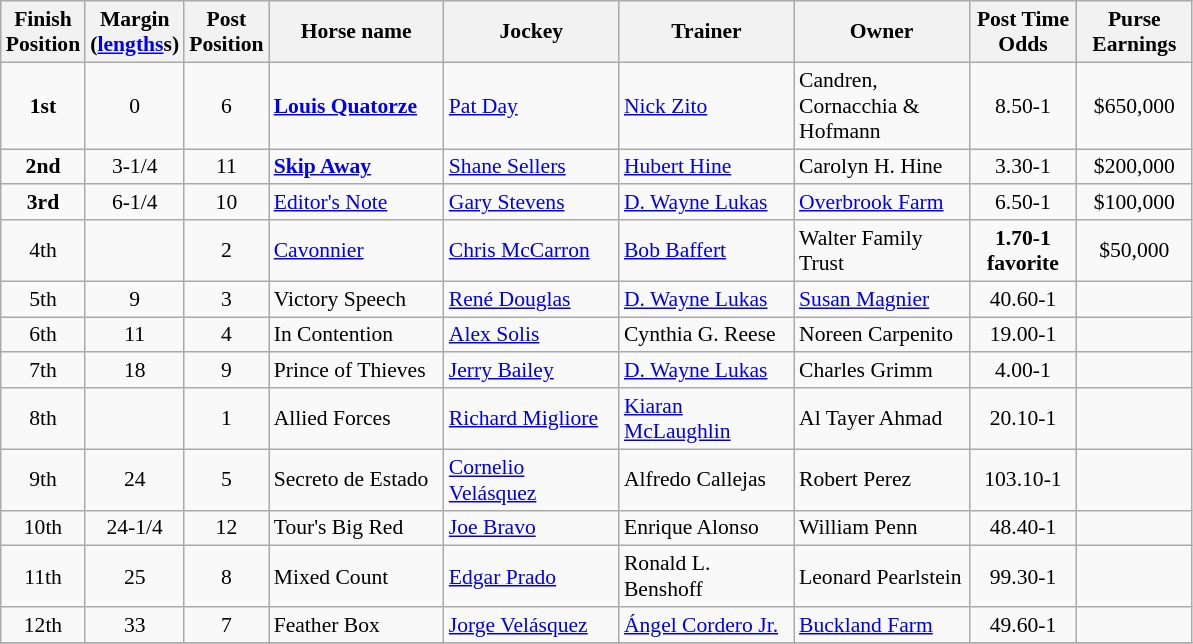<table class="wikitable sortable" | border="2" cellpadding="1" style="border-collapse: collapse; font-size:90%">
<tr>
<th width="45px">Finish <br> Position</th>
<th width="45px">Margin<br> <span>(<a href='#'>lengths</a>s)</span></th>
<th width="40px">Post <br> Position</th>
<th width="110px">Horse name</th>
<th width="110px">Jockey</th>
<th width="110px">Trainer</th>
<th width="110px">Owner</th>
<th width="65px">Post Time <br> Odds</th>
<th width="70px">Purse <br> Earnings</th>
</tr>
<tr>
<td align=center><strong>1<span>st</span></strong></td>
<td align=center>0</td>
<td align=center>6</td>
<td><strong><a href='#'>Louis Quatorze</a></strong></td>
<td><a href='#'>Pat Day</a></td>
<td><a href='#'>Nick Zito</a></td>
<td>Candren, Cornacchia & Hofmann</td>
<td align=center>8.50-1</td>
<td align=center>$650,000</td>
</tr>
<tr>
<td align=center><strong>2<span>nd</span></strong></td>
<td align=center>3-1/4</td>
<td align=center>11</td>
<td><strong><a href='#'>Skip Away</a></strong></td>
<td><a href='#'>Shane Sellers</a></td>
<td><a href='#'>Hubert Hine</a></td>
<td>Carolyn H. Hine</td>
<td align=center>3.30-1</td>
<td align=center>$200,000</td>
</tr>
<tr>
<td align=center><strong>3<span>rd</span></strong></td>
<td align=center>6-1/4</td>
<td align=center>10</td>
<td><a href='#'>Editor's Note</a></td>
<td><a href='#'>Gary Stevens</a></td>
<td><a href='#'>D. Wayne Lukas</a></td>
<td><a href='#'>Overbrook Farm</a></td>
<td align=center>6.50-1</td>
<td align=center>$100,000</td>
</tr>
<tr>
<td align=center>4<span>th</span></td>
<td align=center></td>
<td align=center>2</td>
<td><a href='#'>Cavonnier</a></td>
<td><a href='#'>Chris McCarron</a></td>
<td><a href='#'>Bob Baffert</a></td>
<td>Walter Family Trust</td>
<td align=center><strong>1.70-1 <br> <span>favorite</span></strong></td>
<td align=center>$50,000</td>
</tr>
<tr>
<td align=center>5<span>th</span></td>
<td align=center>9</td>
<td align=center>3</td>
<td>Victory Speech</td>
<td><a href='#'>René Douglas</a></td>
<td><a href='#'>D. Wayne Lukas</a></td>
<td><a href='#'>Susan Magnier</a></td>
<td align=center>40.60-1</td>
<td align=center></td>
</tr>
<tr>
<td align=center>6<span>th</span></td>
<td align=center>11</td>
<td align=center>4</td>
<td>In Contention</td>
<td><a href='#'>Alex Solis</a></td>
<td>Cynthia G. Reese</td>
<td>Noreen Carpenito</td>
<td align=center>19.00-1</td>
<td></td>
</tr>
<tr>
<td align=center>7<span>th</span></td>
<td align=center>18</td>
<td align=center>9</td>
<td>Prince of Thieves</td>
<td><a href='#'>Jerry Bailey</a></td>
<td><a href='#'>D. Wayne Lukas</a></td>
<td>Charles Grimm</td>
<td align=center>4.00-1</td>
<td></td>
</tr>
<tr>
<td align=center>8<span>th</span></td>
<td align=center></td>
<td align=center>1</td>
<td>Allied Forces</td>
<td><a href='#'>Richard Migliore</a></td>
<td><a href='#'>Kiaran McLaughlin</a></td>
<td>Al Tayer Ahmad</td>
<td align=center>20.10-1</td>
<td></td>
</tr>
<tr>
<td align=center>9<span>th</span></td>
<td align=center>24</td>
<td align=center>5</td>
<td>Secreto de Estado</td>
<td><a href='#'>Cornelio Velásquez</a></td>
<td>Alfredo Callejas</td>
<td>Robert Perez</td>
<td align=center>103.10-1</td>
<td></td>
</tr>
<tr>
<td align=center>10<span>th</span></td>
<td align=center>24-1/4</td>
<td align=center>12</td>
<td>Tour's Big Red</td>
<td><a href='#'>Joe Bravo</a></td>
<td>Enrique Alonso</td>
<td>William Penn</td>
<td align=center>48.40-1</td>
<td></td>
</tr>
<tr>
<td align=center>11<span>th</span></td>
<td align=center>25</td>
<td align=center>8</td>
<td>Mixed Count</td>
<td><a href='#'>Edgar Prado</a></td>
<td>Ronald L. Benshoff</td>
<td>Leonard Pearlstein</td>
<td align=center>99.30-1</td>
<td></td>
</tr>
<tr>
<td align=center>12<span>th</span></td>
<td align=center>33</td>
<td align=center>7</td>
<td>Feather Box</td>
<td><a href='#'>Jorge Velásquez</a></td>
<td><a href='#'>Ángel Cordero Jr.</a></td>
<td><a href='#'>Buckland Farm</a></td>
<td align=center>49.60-1</td>
<td></td>
</tr>
<tr>
</tr>
</table>
